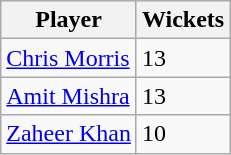<table class="wikitable">
<tr>
<th>Player</th>
<th>Wickets</th>
</tr>
<tr>
<td><a href='#'>Chris Morris</a></td>
<td>13</td>
</tr>
<tr>
<td><a href='#'>Amit Mishra</a></td>
<td>13</td>
</tr>
<tr>
<td><a href='#'>Zaheer Khan</a></td>
<td>10</td>
</tr>
</table>
